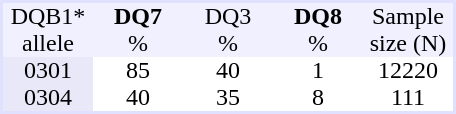<table border="0" cellspacing="0" cellpadding="0" align="left" style="text-align:center; background:#ffffff; margin-right: 2em; border:2px #e0e0ff solid;">
<tr style="background:#f0f0ff">
<td style="width:60px">DQB1*</td>
<td style="width:60px"><strong>DQ7</strong></td>
<td style="width:60px">DQ3</td>
<td style="width:60px"><strong>DQ8</strong></td>
<td style="width:60px">Sample</td>
</tr>
<tr style="background:#f0f0ff">
<td>allele</td>
<td>%</td>
<td>%</td>
<td>%</td>
<td>size (N)</td>
</tr>
<tr>
<td style = "background:#e8e8f8">0301</td>
<td>85</td>
<td>40</td>
<td>1</td>
<td>12220</td>
</tr>
<tr>
<td style = "background:#e8e8f8">0304</td>
<td>40</td>
<td>35</td>
<td>8</td>
<td>111</td>
</tr>
<tr>
</tr>
</table>
